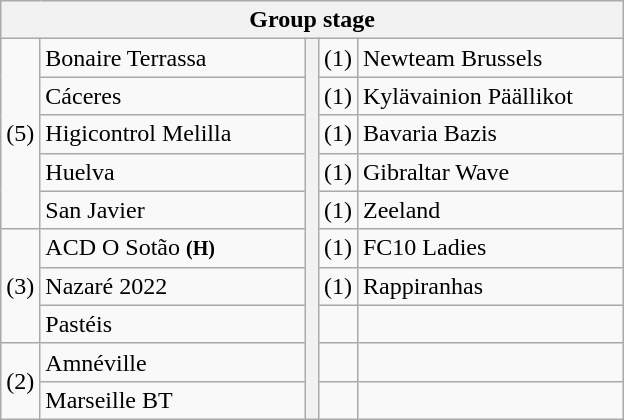<table class="wikitable">
<tr>
<th colspan="5">Group stage</th>
</tr>
<tr>
<td rowspan="5"> (5)</td>
<td width="170">Bonaire Terrassa</td>
<th rowspan="10" width="1"></th>
<td> (1)</td>
<td width="170">Newteam Brussels</td>
</tr>
<tr>
<td>Cáceres</td>
<td> (1)</td>
<td>Kylävainion Päällikot</td>
</tr>
<tr>
<td>Higicontrol Melilla</td>
<td> (1)</td>
<td>Bavaria Bazis</td>
</tr>
<tr>
<td>Huelva</td>
<td> (1)</td>
<td>Gibraltar Wave</td>
</tr>
<tr>
<td>San Javier</td>
<td> (1)</td>
<td>Zeeland</td>
</tr>
<tr>
<td rowspan="3"> (3)</td>
<td>ACD O Sotão <small><strong>(H)</strong></small></td>
<td> (1)</td>
<td>FC10 Ladies</td>
</tr>
<tr>
<td>Nazaré 2022</td>
<td> (1)</td>
<td>Rappiranhas</td>
</tr>
<tr>
<td>Pastéis</td>
<td></td>
<td></td>
</tr>
<tr>
<td rowspan="2"> (2)</td>
<td>Amnéville</td>
<td></td>
<td></td>
</tr>
<tr>
<td>Marseille BT</td>
<td></td>
<td></td>
</tr>
</table>
